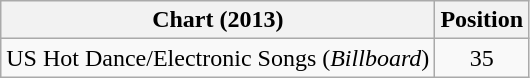<table class="wikitable sortable plainrowheaders" border="1">
<tr>
<th>Chart (2013)</th>
<th>Position</th>
</tr>
<tr>
<td>US Hot Dance/Electronic Songs (<em>Billboard</em>)</td>
<td align="center">35</td>
</tr>
</table>
